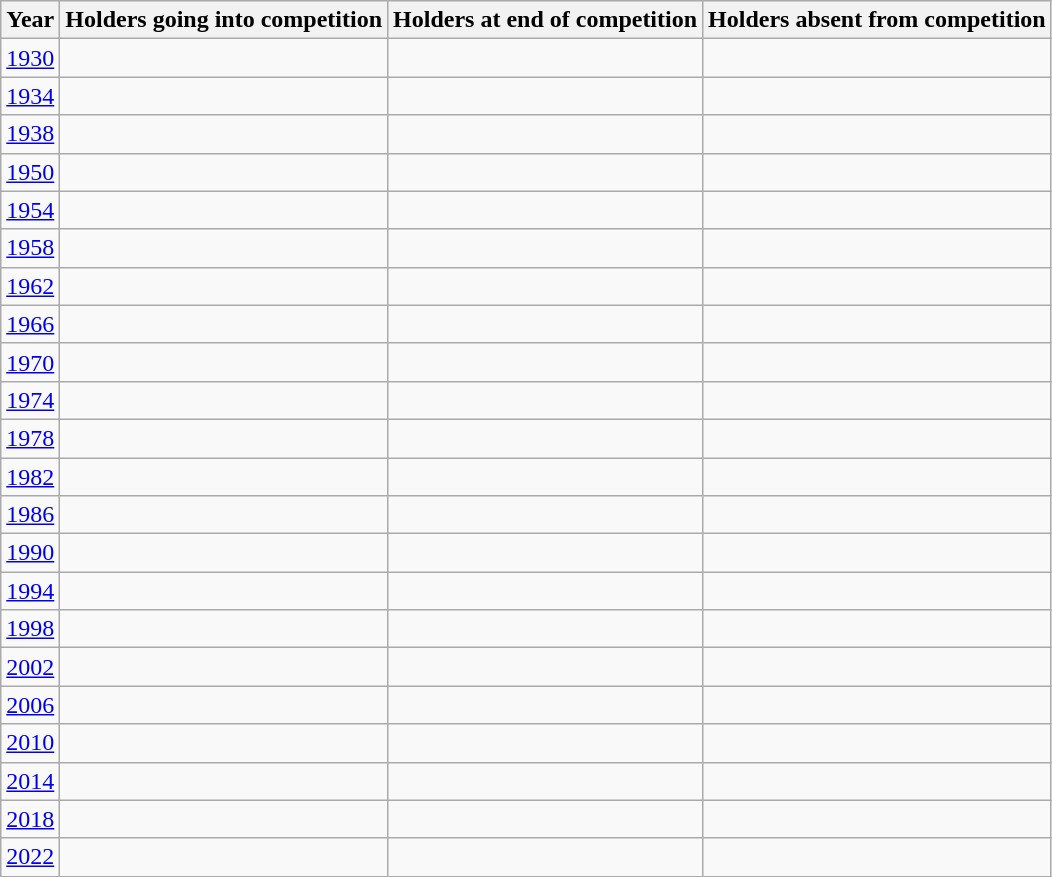<table class="wikitable">
<tr>
<th>Year</th>
<th>Holders going into competition</th>
<th>Holders at end of competition</th>
<th>Holders absent from competition</th>
</tr>
<tr>
<td><a href='#'>1930</a></td>
<td></td>
<td></td>
<td></td>
</tr>
<tr>
<td><a href='#'>1934</a></td>
<td></td>
<td></td>
<td></td>
</tr>
<tr>
<td><a href='#'>1938</a></td>
<td></td>
<td></td>
<td></td>
</tr>
<tr>
<td><a href='#'>1950</a></td>
<td></td>
<td></td>
<td></td>
</tr>
<tr>
<td><a href='#'>1954</a></td>
<td></td>
<td></td>
<td></td>
</tr>
<tr>
<td><a href='#'>1958</a></td>
<td></td>
<td></td>
<td></td>
</tr>
<tr>
<td><a href='#'>1962</a></td>
<td></td>
<td></td>
<td></td>
</tr>
<tr>
<td><a href='#'>1966</a></td>
<td></td>
<td></td>
<td></td>
</tr>
<tr>
<td><a href='#'>1970</a></td>
<td></td>
<td></td>
<td></td>
</tr>
<tr>
<td><a href='#'>1974</a></td>
<td></td>
<td></td>
<td></td>
</tr>
<tr>
<td><a href='#'>1978</a></td>
<td></td>
<td></td>
<td></td>
</tr>
<tr>
<td><a href='#'>1982</a></td>
<td></td>
<td></td>
<td></td>
</tr>
<tr>
<td><a href='#'>1986</a></td>
<td></td>
<td></td>
<td></td>
</tr>
<tr>
<td><a href='#'>1990</a></td>
<td></td>
<td></td>
<td></td>
</tr>
<tr>
<td><a href='#'>1994</a></td>
<td></td>
<td></td>
<td></td>
</tr>
<tr>
<td><a href='#'>1998</a></td>
<td></td>
<td></td>
<td></td>
</tr>
<tr>
<td><a href='#'>2002</a></td>
<td></td>
<td></td>
<td></td>
</tr>
<tr>
<td><a href='#'>2006</a></td>
<td></td>
<td></td>
<td></td>
</tr>
<tr>
<td><a href='#'>2010</a></td>
<td></td>
<td></td>
<td></td>
</tr>
<tr>
<td><a href='#'>2014</a></td>
<td></td>
<td></td>
<td></td>
</tr>
<tr>
<td><a href='#'>2018</a></td>
<td></td>
<td></td>
<td></td>
</tr>
<tr>
<td><a href='#'>2022</a></td>
<td></td>
<td></td>
<td></td>
</tr>
</table>
